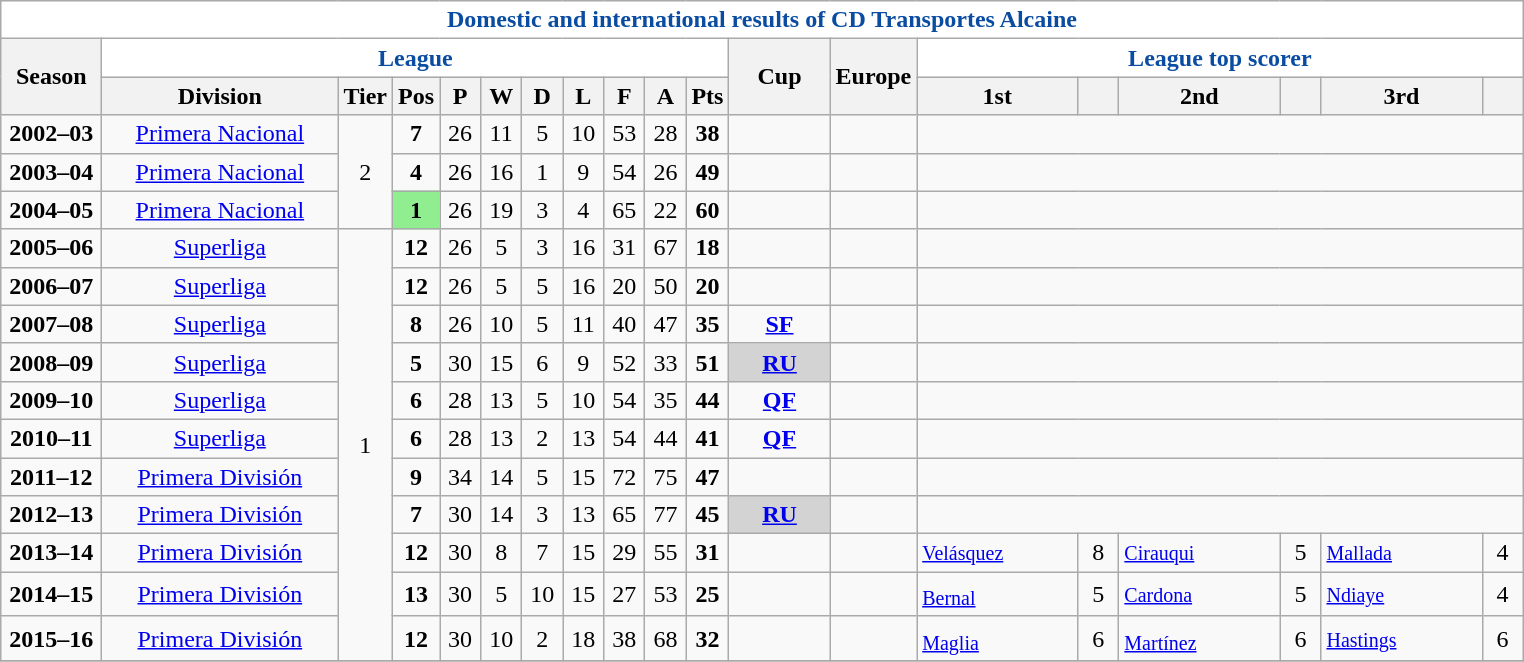<table class="wikitable" style="text-align: center;">
<tr>
<th style="color:#094ca1; background:#FFFFFF;" colspan=20>Domestic and international results of CD Transportes Alcaine</th>
</tr>
<tr>
<th rowspan=2 width="60"align=center>Season</th>
<th colspan=10 style="color:#094ca1; background:#FFFFFF;">League</th>
<th rowspan=2 width="60"align=center>Cup</th>
<th rowspan=2 colspan=2>Europe</th>
<th colspan=6 style="color:#094ca1; background:#FFFFFF;">League top scorer</th>
</tr>
<tr>
<th width=150px>Division</th>
<th width=20px>Tier</th>
<th width=20px>Pos</th>
<th width=20px>P</th>
<th width=20px>W</th>
<th width=20px>D</th>
<th width=20px>L</th>
<th width=20px>F</th>
<th width=20px>A</th>
<th width=20px>Pts</th>
<th width=100px>1st</th>
<th width=20px></th>
<th width=100px>2nd</th>
<th width=20px></th>
<th width=100px>3rd</th>
<th width=20px></th>
</tr>
<tr>
<td><strong>2002–03</strong></td>
<td><a href='#'>Primera Nacional</a></td>
<td rowspan=3>2</td>
<td><strong>7</strong></td>
<td>26</td>
<td>11</td>
<td>5</td>
<td>10</td>
<td>53</td>
<td>28</td>
<td><strong>38</strong></td>
<td></td>
<td colspan=2></td>
<td colspan=6></td>
</tr>
<tr>
<td><strong>2003–04</strong></td>
<td><a href='#'>Primera Nacional</a></td>
<td><strong>4</strong></td>
<td>26</td>
<td>16</td>
<td>1</td>
<td>9</td>
<td>54</td>
<td>26</td>
<td><strong>49</strong></td>
<td></td>
<td colspan=2></td>
<td colspan=6></td>
</tr>
<tr>
<td><strong>2004–05</strong></td>
<td><a href='#'>Primera Nacional</a></td>
<td bgcolor=lightgreen><strong>1</strong></td>
<td>26</td>
<td>19</td>
<td>3</td>
<td>4</td>
<td>65</td>
<td>22</td>
<td><strong>60</strong></td>
<td></td>
<td colspan=2></td>
<td colspan=6></td>
</tr>
<tr>
<td><strong>2005–06</strong></td>
<td><a href='#'>Superliga</a></td>
<td rowspan=11>1</td>
<td><strong>12</strong></td>
<td>26</td>
<td>5</td>
<td>3</td>
<td>16</td>
<td>31</td>
<td>67</td>
<td><strong>18</strong></td>
<td></td>
<td colspan=2></td>
<td colspan=6></td>
</tr>
<tr>
<td><strong>2006–07</strong></td>
<td><a href='#'>Superliga</a></td>
<td><strong>12</strong></td>
<td>26</td>
<td>5</td>
<td>5</td>
<td>16</td>
<td>20</td>
<td>50</td>
<td><strong>20</strong></td>
<td></td>
<td colspan=2></td>
<td colspan=6></td>
</tr>
<tr>
<td><strong>2007–08</strong></td>
<td><a href='#'>Superliga</a></td>
<td><strong>8</strong></td>
<td>26</td>
<td>10</td>
<td>5</td>
<td>11</td>
<td>40</td>
<td>47</td>
<td><strong>35</strong></td>
<td><strong><a href='#'>SF</a></strong></td>
<td colspan=2></td>
<td colspan=6></td>
</tr>
<tr>
<td><strong>2008–09</strong></td>
<td><a href='#'>Superliga</a></td>
<td><strong>5</strong></td>
<td>30</td>
<td>15</td>
<td>6</td>
<td>9</td>
<td>52</td>
<td>33</td>
<td><strong>51</strong></td>
<td bgcolor=lightgrey><strong><a href='#'>RU</a></strong></td>
<td colspan=2></td>
<td colspan=6></td>
</tr>
<tr>
<td><strong>2009–10</strong></td>
<td><a href='#'>Superliga</a></td>
<td><strong>6</strong></td>
<td>28</td>
<td>13</td>
<td>5</td>
<td>10</td>
<td>54</td>
<td>35</td>
<td><strong>44</strong></td>
<td><strong><a href='#'>QF</a></strong></td>
<td colspan=2></td>
<td colspan=6></td>
</tr>
<tr>
<td><strong>2010–11</strong></td>
<td><a href='#'>Superliga</a></td>
<td><strong>6</strong></td>
<td>28</td>
<td>13</td>
<td>2</td>
<td>13</td>
<td>54</td>
<td>44</td>
<td><strong>41</strong></td>
<td><strong><a href='#'>QF</a></strong></td>
<td colspan=2></td>
<td colspan=6></td>
</tr>
<tr>
<td><strong>2011–12</strong></td>
<td><a href='#'>Primera División</a></td>
<td><strong>9</strong></td>
<td>34</td>
<td>14</td>
<td>5</td>
<td>15</td>
<td>72</td>
<td>75</td>
<td><strong>47</strong></td>
<td></td>
<td colspan=2></td>
<td colspan=6></td>
</tr>
<tr>
<td><strong>2012–13</strong></td>
<td><a href='#'>Primera División</a></td>
<td><strong>7</strong></td>
<td>30</td>
<td>14</td>
<td>3</td>
<td>13</td>
<td>65</td>
<td>77</td>
<td><strong>45</strong></td>
<td bgcolor=lightgrey><strong><a href='#'>RU</a></strong></td>
<td colspan=2></td>
<td colspan=6></td>
</tr>
<tr>
<td><strong>2013–14</strong></td>
<td><a href='#'>Primera División</a></td>
<td><strong>12</strong></td>
<td>30</td>
<td>8</td>
<td>7</td>
<td>15</td>
<td>29</td>
<td>55</td>
<td><strong>31</strong></td>
<td></td>
<td colspan=2></td>
<td align=left> <small><a href='#'>Velásquez</a></small></td>
<td>8</td>
<td align=left> <small><a href='#'>Cirauqui</a></small></td>
<td>5</td>
<td align=left> <small><a href='#'>Mallada</a></small></td>
<td>4</td>
</tr>
<tr>
<td><strong>2014–15</strong></td>
<td><a href='#'>Primera División</a></td>
<td><strong>13</strong></td>
<td>30</td>
<td>5</td>
<td>10</td>
<td>15</td>
<td>27</td>
<td>53</td>
<td><strong>25</strong></td>
<td></td>
<td colspan=2></td>
<td align=left> <small><a href='#'>Bernal</a></small> <sup></sup></td>
<td>5</td>
<td align=left> <small><a href='#'>Cardona</a></small></td>
<td>5</td>
<td align=left> <small><a href='#'>Ndiaye</a></small></td>
<td>4</td>
</tr>
<tr>
<td><strong>2015–16</strong></td>
<td><a href='#'>Primera División</a></td>
<td><strong>12</strong></td>
<td>30</td>
<td>10</td>
<td>2</td>
<td>18</td>
<td>38</td>
<td>68</td>
<td><strong>32</strong></td>
<td></td>
<td colspan=2></td>
<td align=left> <small><a href='#'>Maglia</a></small> <sup></sup></td>
<td>6</td>
<td align=left> <small><a href='#'>Martínez</a></small> <sup></sup></td>
<td>6</td>
<td align=left> <small><a href='#'>Hastings</a></small></td>
<td>6</td>
</tr>
<tr>
</tr>
</table>
